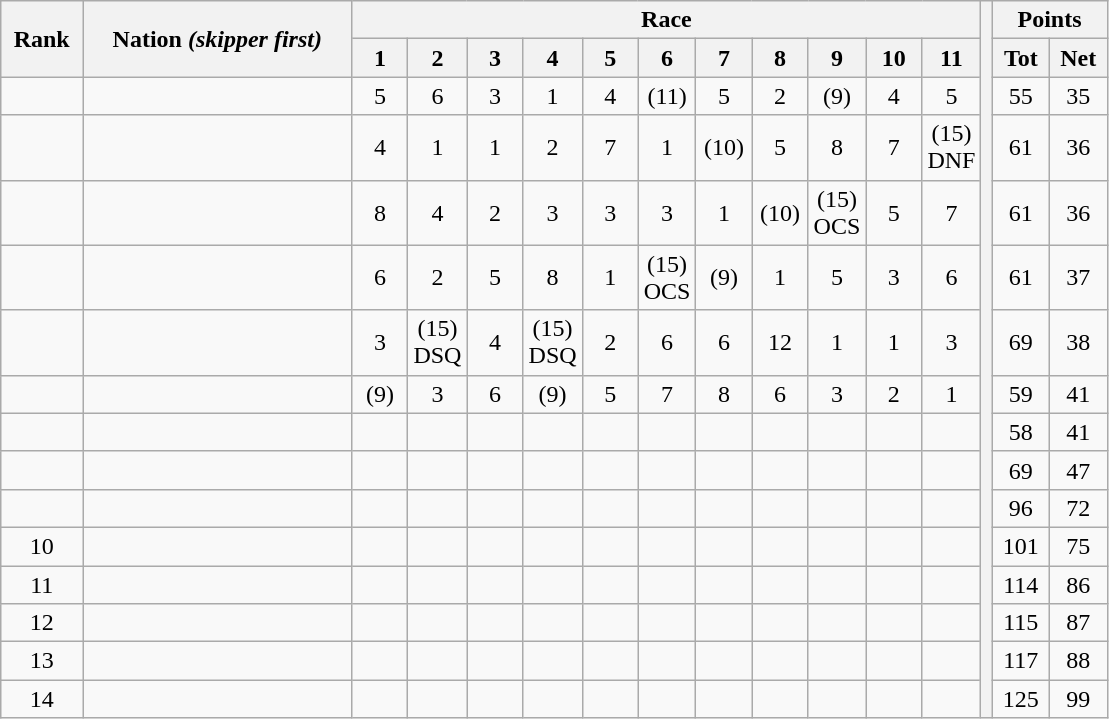<table class="wikitable" style="text-align:center">
<tr>
<th rowspan="2">Rank</th>
<th rowspan="2">Nation <em>(skipper first)</em></th>
<th colspan="11">Race</th>
<th width=1% rowspan=45></th>
<th colspan="2">Points</th>
</tr>
<tr>
<th width=30>1</th>
<th width=30>2</th>
<th width=30>3</th>
<th width=30>4</th>
<th width=30>5</th>
<th width=30>6</th>
<th width=30>7</th>
<th width=30>8</th>
<th width=30>9</th>
<th width=30>10</th>
<th width=30>11</th>
<th>Tot</th>
<th>Net</th>
</tr>
<tr>
<td></td>
<td align=left></td>
<td>5</td>
<td>6</td>
<td>3</td>
<td>1</td>
<td>4</td>
<td>(11)</td>
<td>5</td>
<td>2</td>
<td>(9)</td>
<td>4</td>
<td>5</td>
<td>55</td>
<td>35</td>
</tr>
<tr>
<td></td>
<td align=left></td>
<td>4</td>
<td>1</td>
<td>1</td>
<td>2</td>
<td>7</td>
<td>1</td>
<td>(10)</td>
<td>5</td>
<td>8</td>
<td>7</td>
<td>(15)<br>DNF</td>
<td>61</td>
<td>36</td>
</tr>
<tr>
<td></td>
<td align=left></td>
<td>8</td>
<td>4</td>
<td>2</td>
<td>3</td>
<td>3</td>
<td>3</td>
<td>1</td>
<td>(10)</td>
<td>(15)<br>OCS</td>
<td>5</td>
<td>7</td>
<td>61</td>
<td>36</td>
</tr>
<tr>
<td></td>
<td align=left></td>
<td>6</td>
<td>2</td>
<td>5</td>
<td>8</td>
<td>1</td>
<td>(15)<br>OCS</td>
<td>(9)</td>
<td>1</td>
<td>5</td>
<td>3</td>
<td>6</td>
<td>61</td>
<td>37</td>
</tr>
<tr>
<td></td>
<td align=left></td>
<td>3</td>
<td>(15)<br>DSQ</td>
<td>4</td>
<td>(15)<br>DSQ</td>
<td>2</td>
<td>6</td>
<td>6</td>
<td>12</td>
<td>1</td>
<td>1</td>
<td>3</td>
<td>69</td>
<td>38</td>
</tr>
<tr>
<td></td>
<td align=left></td>
<td>(9)</td>
<td>3</td>
<td>6</td>
<td>(9)</td>
<td>5</td>
<td>7</td>
<td>8</td>
<td>6</td>
<td>3</td>
<td>2</td>
<td>1</td>
<td>59</td>
<td>41</td>
</tr>
<tr>
<td></td>
<td align=left></td>
<td></td>
<td></td>
<td></td>
<td></td>
<td></td>
<td></td>
<td></td>
<td></td>
<td></td>
<td></td>
<td></td>
<td>58</td>
<td>41</td>
</tr>
<tr>
<td></td>
<td align=left></td>
<td></td>
<td></td>
<td></td>
<td></td>
<td></td>
<td></td>
<td></td>
<td></td>
<td></td>
<td></td>
<td></td>
<td>69</td>
<td>47</td>
</tr>
<tr>
<td></td>
<td align=left></td>
<td></td>
<td></td>
<td></td>
<td></td>
<td></td>
<td></td>
<td></td>
<td></td>
<td></td>
<td></td>
<td></td>
<td>96</td>
<td>72</td>
</tr>
<tr>
<td>10</td>
<td align=left></td>
<td></td>
<td></td>
<td></td>
<td></td>
<td></td>
<td></td>
<td></td>
<td></td>
<td></td>
<td></td>
<td></td>
<td>101</td>
<td>75</td>
</tr>
<tr>
<td>11</td>
<td align=left></td>
<td></td>
<td></td>
<td></td>
<td></td>
<td></td>
<td></td>
<td></td>
<td></td>
<td></td>
<td></td>
<td></td>
<td>114</td>
<td>86</td>
</tr>
<tr>
<td>12</td>
<td align=left></td>
<td></td>
<td></td>
<td></td>
<td></td>
<td></td>
<td></td>
<td></td>
<td></td>
<td></td>
<td></td>
<td></td>
<td>115</td>
<td>87</td>
</tr>
<tr>
<td>13</td>
<td align=left></td>
<td></td>
<td></td>
<td></td>
<td></td>
<td></td>
<td></td>
<td></td>
<td></td>
<td></td>
<td></td>
<td></td>
<td>117</td>
<td>88</td>
</tr>
<tr>
<td>14</td>
<td align=left></td>
<td></td>
<td></td>
<td></td>
<td></td>
<td></td>
<td></td>
<td></td>
<td></td>
<td></td>
<td></td>
<td></td>
<td>125</td>
<td>99</td>
</tr>
</table>
